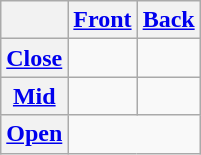<table class="wikitable" style="text-align:center;">
<tr>
<th></th>
<th><a href='#'>Front</a></th>
<th><a href='#'>Back</a></th>
</tr>
<tr>
<th><a href='#'>Close</a></th>
<td></td>
<td></td>
</tr>
<tr>
<th><a href='#'>Mid</a></th>
<td></td>
<td></td>
</tr>
<tr>
<th><a href='#'>Open</a></th>
<td colspan="2"></td>
</tr>
</table>
